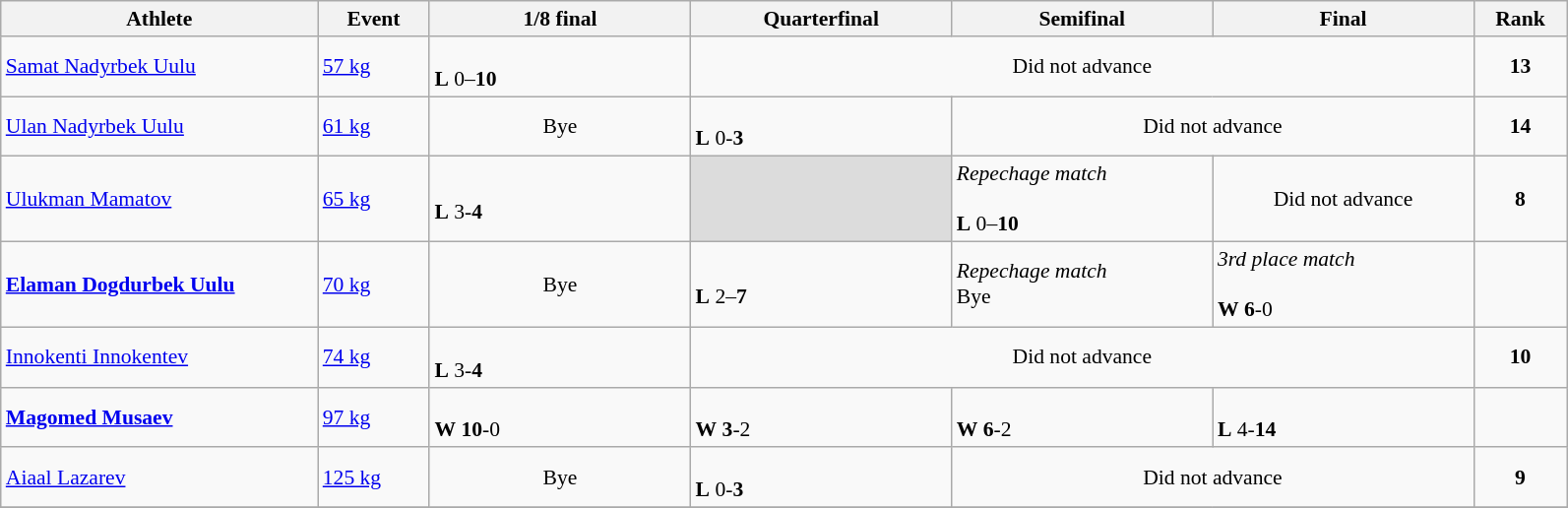<table class="wikitable" width="84%" style="text-align:left; font-size:90%">
<tr>
<th width="17%">Athlete</th>
<th width="6%">Event</th>
<th width="14%">1/8 final</th>
<th width="14%">Quarterfinal</th>
<th width="14%">Semifinal</th>
<th width="14%">Final</th>
<th width="5%">Rank</th>
</tr>
<tr>
<td><a href='#'>Samat Nadyrbek Uulu</a></td>
<td><a href='#'>57 kg</a></td>
<td><br><strong>L</strong> 0–<strong>10</strong></td>
<td align=center colspan=3>Did not advance</td>
<td align=center><strong>13</strong></td>
</tr>
<tr>
<td><a href='#'>Ulan Nadyrbek Uulu</a></td>
<td><a href='#'>61 kg</a></td>
<td align=center>Bye</td>
<td><br><strong>L</strong> 0-<strong>3</strong></td>
<td align=center colspan=2>Did not advance</td>
<td align=center><strong>14</strong></td>
</tr>
<tr>
<td><a href='#'>Ulukman Mamatov</a></td>
<td><a href='#'>65 kg</a></td>
<td><br><strong>L</strong> 3-<strong>4</strong></td>
<td bgcolor=#DCDCDC></td>
<td><em> Repechage match</em><br><br><strong>L</strong> 0–<strong>10</strong></td>
<td align=center>Did not advance</td>
<td align=center><strong>8</strong></td>
</tr>
<tr>
<td><strong><a href='#'>Elaman Dogdurbek Uulu</a></strong></td>
<td><a href='#'>70 kg</a></td>
<td align=center>Bye</td>
<td><br><strong>L</strong> 2–<strong>7</strong></td>
<td><em> Repechage match</em><br>Bye</td>
<td><em> 3rd place match</em><br><br><strong>W</strong> <strong>6</strong>-0</td>
<td align=center><strong></strong></td>
</tr>
<tr>
<td><a href='#'>Innokenti Innokentev</a></td>
<td><a href='#'>74 kg</a></td>
<td><br> <strong>L</strong> 3-<strong>4</strong></td>
<td align=center colspan=3>Did not advance</td>
<td align=center><strong>10</strong></td>
</tr>
<tr>
<td><strong><a href='#'>Magomed Musaev</a></strong></td>
<td><a href='#'>97 kg</a></td>
<td><br><strong>W</strong> <strong>10</strong>-0</td>
<td><br><strong>W</strong> <strong>3</strong>-2</td>
<td><br><strong>W</strong> <strong>6</strong>-2</td>
<td><br><strong>L</strong> 4-<strong>14</strong></td>
<td align=center><strong></strong></td>
</tr>
<tr>
<td><a href='#'>Aiaal Lazarev</a></td>
<td><a href='#'>125 kg</a></td>
<td align=center>Bye</td>
<td><br><strong>L</strong> 0-<strong>3</strong></td>
<td align=center colspan=2>Did not advance</td>
<td align=center><strong>9</strong></td>
</tr>
<tr>
</tr>
</table>
